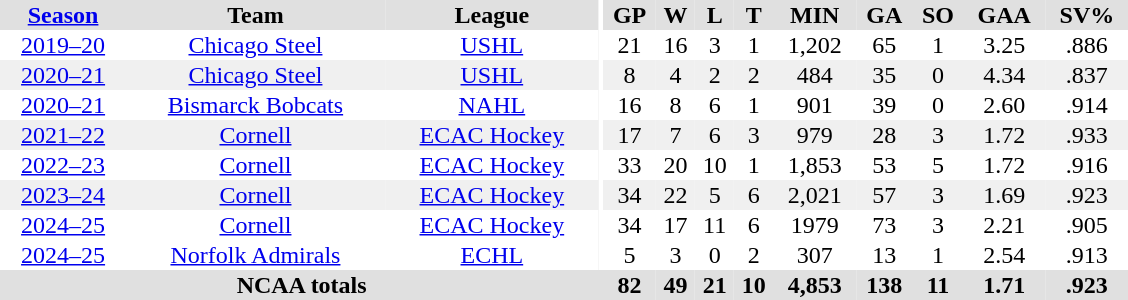<table border="0" cellpadding="1" cellspacing="0" style="text-align:center; width:60%;">
<tr bgcolor="#e0e0e0">
<th><a href='#'>Season</a></th>
<th>Team</th>
<th>League</th>
<th rowspan="99" bgcolor="#ffffff"></th>
<th>GP</th>
<th>W</th>
<th>L</th>
<th>T</th>
<th>MIN</th>
<th>GA</th>
<th>SO</th>
<th>GAA</th>
<th>SV%</th>
</tr>
<tr>
<td><a href='#'>2019–20</a></td>
<td><a href='#'>Chicago Steel</a></td>
<td><a href='#'>USHL</a></td>
<td>21</td>
<td>16</td>
<td>3</td>
<td>1</td>
<td>1,202</td>
<td>65</td>
<td>1</td>
<td>3.25</td>
<td>.886</td>
</tr>
<tr bgcolor="#f0f0f0">
<td><a href='#'>2020–21</a></td>
<td><a href='#'>Chicago Steel</a></td>
<td><a href='#'>USHL</a></td>
<td>8</td>
<td>4</td>
<td>2</td>
<td>2</td>
<td>484</td>
<td>35</td>
<td>0</td>
<td>4.34</td>
<td>.837</td>
</tr>
<tr>
<td><a href='#'>2020–21</a></td>
<td><a href='#'>Bismarck Bobcats</a></td>
<td><a href='#'>NAHL</a></td>
<td>16</td>
<td>8</td>
<td>6</td>
<td>1</td>
<td>901</td>
<td>39</td>
<td>0</td>
<td>2.60</td>
<td>.914</td>
</tr>
<tr bgcolor="#f0f0f0">
<td><a href='#'>2021–22</a></td>
<td><a href='#'>Cornell</a></td>
<td><a href='#'>ECAC Hockey</a></td>
<td>17</td>
<td>7</td>
<td>6</td>
<td>3</td>
<td>979</td>
<td>28</td>
<td>3</td>
<td>1.72</td>
<td>.933</td>
</tr>
<tr>
<td><a href='#'>2022–23</a></td>
<td><a href='#'>Cornell</a></td>
<td><a href='#'>ECAC Hockey</a></td>
<td>33</td>
<td>20</td>
<td>10</td>
<td>1</td>
<td>1,853</td>
<td>53</td>
<td>5</td>
<td>1.72</td>
<td>.916</td>
</tr>
<tr bgcolor="#f0f0f0">
<td><a href='#'>2023–24</a></td>
<td><a href='#'>Cornell</a></td>
<td><a href='#'>ECAC Hockey</a></td>
<td>34</td>
<td>22</td>
<td>5</td>
<td>6</td>
<td>2,021</td>
<td>57</td>
<td>3</td>
<td>1.69</td>
<td>.923</td>
</tr>
<tr>
<td><a href='#'>2024–25</a></td>
<td><a href='#'>Cornell</a></td>
<td><a href='#'>ECAC Hockey</a></td>
<td>34</td>
<td>17</td>
<td>11</td>
<td>6</td>
<td>1979</td>
<td>73</td>
<td>3</td>
<td>2.21</td>
<td>.905</td>
<td></td>
</tr>
<tr>
<td><a href='#'>2024–25</a></td>
<td><a href='#'>Norfolk Admirals</a></td>
<td><a href='#'>ECHL</a></td>
<td>5</td>
<td>3</td>
<td>0</td>
<td>2</td>
<td>307</td>
<td>13</td>
<td>1</td>
<td>2.54</td>
<td>.913</td>
<td></td>
<td></td>
</tr>
<tr bgcolor="#e0e0e0">
<th colspan="4">NCAA totals</th>
<th>82</th>
<th>49</th>
<th>21</th>
<th>10</th>
<th>4,853</th>
<th>138</th>
<th>11</th>
<th>1.71</th>
<th>.923</th>
</tr>
</table>
